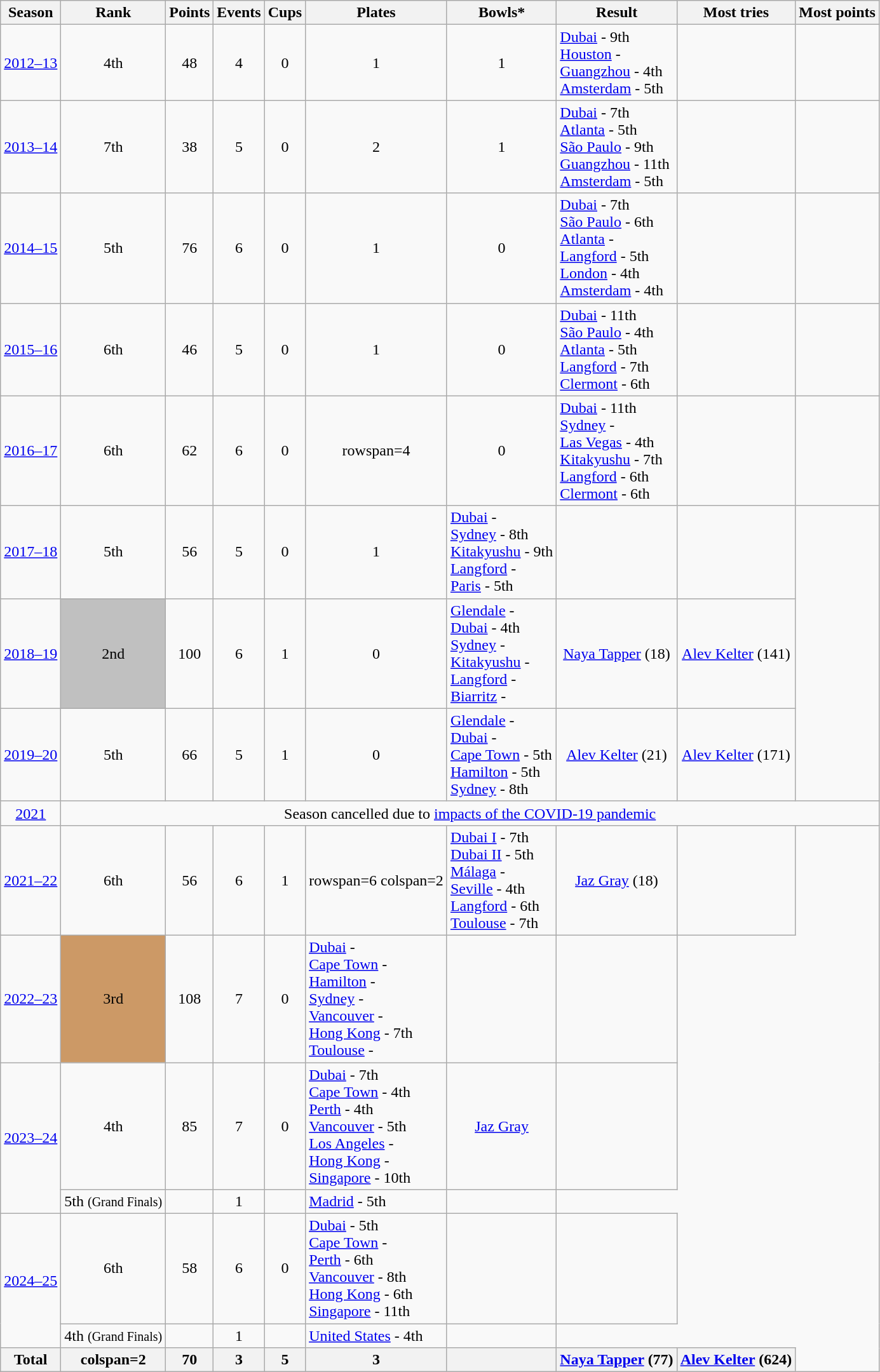<table class="wikitable" style="text-align:center">
<tr>
<th>Season</th>
<th>Rank</th>
<th>Points</th>
<th>Events</th>
<th>Cups</th>
<th>Plates</th>
<th>Bowls*</th>
<th>Result</th>
<th>Most tries</th>
<th>Most points</th>
</tr>
<tr>
<td><a href='#'>2012–13</a></td>
<td>4th</td>
<td>48</td>
<td>4</td>
<td>0</td>
<td>1</td>
<td>1</td>
<td align=left> <a href='#'>Dubai</a> - 9th<br> <a href='#'>Houston</a> - <br> <a href='#'>Guangzhou</a> - 4th<br> <a href='#'>Amsterdam</a> - 5th</td>
<td></td>
<td></td>
</tr>
<tr>
<td><a href='#'>2013–14</a></td>
<td>7th</td>
<td>38</td>
<td>5</td>
<td>0</td>
<td>2</td>
<td>1</td>
<td align=left> <a href='#'>Dubai</a> - 7th<br> <a href='#'>Atlanta</a> - 5th<br> <a href='#'>São Paulo</a> - 9th<br> <a href='#'>Guangzhou</a> - 11th<br> <a href='#'>Amsterdam</a> - 5th</td>
<td></td>
<td></td>
</tr>
<tr>
<td><a href='#'>2014–15</a></td>
<td>5th</td>
<td>76</td>
<td>6</td>
<td>0</td>
<td>1</td>
<td>0</td>
<td align=left> <a href='#'>Dubai</a> - 7th<br> <a href='#'>São Paulo</a> - 6th<br> <a href='#'>Atlanta</a> - <br> <a href='#'>Langford</a> - 5th<br> <a href='#'>London</a> - 4th<br> <a href='#'>Amsterdam</a> - 4th</td>
<td></td>
<td></td>
</tr>
<tr>
<td><a href='#'>2015–16</a></td>
<td>6th</td>
<td>46</td>
<td>5</td>
<td>0</td>
<td>1</td>
<td>0</td>
<td align=left> <a href='#'>Dubai</a> - 11th<br> <a href='#'>São Paulo</a> - 4th<br> <a href='#'>Atlanta</a> - 5th<br> <a href='#'>Langford</a> - 7th<br> <a href='#'>Clermont</a> - 6th</td>
<td></td>
<td></td>
</tr>
<tr>
<td><a href='#'>2016–17</a></td>
<td>6th</td>
<td>62</td>
<td>6</td>
<td>0</td>
<td>rowspan=4 </td>
<td>0</td>
<td align=left> <a href='#'>Dubai</a> - 11th<br> <a href='#'>Sydney</a> - <br> <a href='#'>Las Vegas</a> - 4th<br> <a href='#'>Kitakyushu</a> - 7th<br> <a href='#'>Langford</a> - 6th<br> <a href='#'>Clermont</a> - 6th</td>
<td></td>
<td></td>
</tr>
<tr>
<td><a href='#'>2017–18</a></td>
<td>5th</td>
<td>56</td>
<td>5</td>
<td>0</td>
<td>1</td>
<td align=left> <a href='#'>Dubai</a> - <br> <a href='#'>Sydney</a> - 8th<br> <a href='#'>Kitakyushu</a> - 9th<br> <a href='#'>Langford</a> - <br> <a href='#'>Paris</a> - 5th</td>
<td></td>
<td></td>
</tr>
<tr>
<td><a href='#'>2018–19</a></td>
<td style="background:Silver;">2nd</td>
<td>100</td>
<td>6</td>
<td>1</td>
<td>0</td>
<td align=left> <a href='#'>Glendale</a> - <br> <a href='#'>Dubai</a> - 4th<br> <a href='#'>Sydney</a> - <br> <a href='#'>Kitakyushu</a> - <br> <a href='#'>Langford</a> - <br> <a href='#'>Biarritz</a> - </td>
<td><a href='#'>Naya Tapper</a> (18)</td>
<td><a href='#'>Alev Kelter</a> (141)</td>
</tr>
<tr>
<td><a href='#'>2019–20</a></td>
<td>5th</td>
<td>66</td>
<td>5</td>
<td>1</td>
<td>0</td>
<td align=left> <a href='#'>Glendale</a> - <br> <a href='#'>Dubai</a> - <br> <a href='#'>Cape Town</a> - 5th<br> <a href='#'>Hamilton</a> - 5th<br> <a href='#'>Sydney</a> - 8th</td>
<td><a href='#'>Alev Kelter</a> (21)</td>
<td><a href='#'>Alev Kelter</a> (171)</td>
</tr>
<tr>
<td><a href='#'>2021</a></td>
<td colspan="9">Season cancelled due to <a href='#'>impacts of the COVID-19 pandemic</a></td>
</tr>
<tr>
<td><a href='#'>2021–22</a></td>
<td>6th</td>
<td>56</td>
<td>6</td>
<td>1</td>
<td>rowspan=6 colspan=2 </td>
<td align=left> <a href='#'>Dubai I</a> - 7th<br> <a href='#'>Dubai II</a> - 5th<br> <a href='#'>Málaga</a> - <br> <a href='#'>Seville</a> - 4th<br> <a href='#'>Langford</a> - 6th<br> <a href='#'>Toulouse</a> - 7th</td>
<td><a href='#'>Jaz Gray</a> (18)</td>
<td></td>
</tr>
<tr>
<td><a href='#'>2022–23</a></td>
<td style="background:#cc9966">3rd</td>
<td>108</td>
<td>7</td>
<td>0</td>
<td align=left> <a href='#'>Dubai</a> - <br> <a href='#'>Cape Town</a> - <br> <a href='#'>Hamilton</a> - <br> <a href='#'>Sydney</a> - <br> <a href='#'>Vancouver</a> - <br> <a href='#'>Hong Kong</a> - 7th<br> <a href='#'>Toulouse</a> - </td>
<td></td>
<td></td>
</tr>
<tr>
<td rowspan=2><a href='#'>2023–24</a></td>
<td>4th</td>
<td>85</td>
<td>7</td>
<td>0</td>
<td align=left> <a href='#'>Dubai</a> - 7th<br> <a href='#'>Cape Town</a> - 4th<br> <a href='#'>Perth</a> - 4th<br> <a href='#'>Vancouver</a> - 5th<br> <a href='#'>Los Angeles</a> - <br> <a href='#'>Hong Kong</a> - <br> <a href='#'>Singapore</a> - 10th</td>
<td><a href='#'>Jaz Gray</a></td>
<td></td>
</tr>
<tr>
<td>5th <small>(Grand Finals)</small></td>
<td></td>
<td>1</td>
<td></td>
<td align=left> <a href='#'>Madrid</a> - 5th</td>
<td></td>
</tr>
<tr>
<td rowspan=2><a href='#'>2024–25</a></td>
<td>6th</td>
<td>58</td>
<td>6</td>
<td>0</td>
<td align=left> <a href='#'>Dubai</a> - 5th<br> <a href='#'>Cape Town</a> - <br> <a href='#'>Perth</a> - 6th<br> <a href='#'>Vancouver</a> - 8th<br> <a href='#'>Hong Kong</a> - 6th<br> <a href='#'>Singapore</a> - 11th</td>
<td></td>
<td></td>
</tr>
<tr>
<td>4th <small>(Grand Finals)</small></td>
<td></td>
<td>1</td>
<td></td>
<td align=left> <a href='#'>United States</a> - 4th</td>
<td></td>
</tr>
<tr>
<th>Total</th>
<th>colspan=2 </th>
<th>70</th>
<th>3</th>
<th>5</th>
<th>3</th>
<th></th>
<th><a href='#'>Naya Tapper</a> (77)</th>
<th><a href='#'>Alev Kelter</a> (624)</th>
</tr>
</table>
